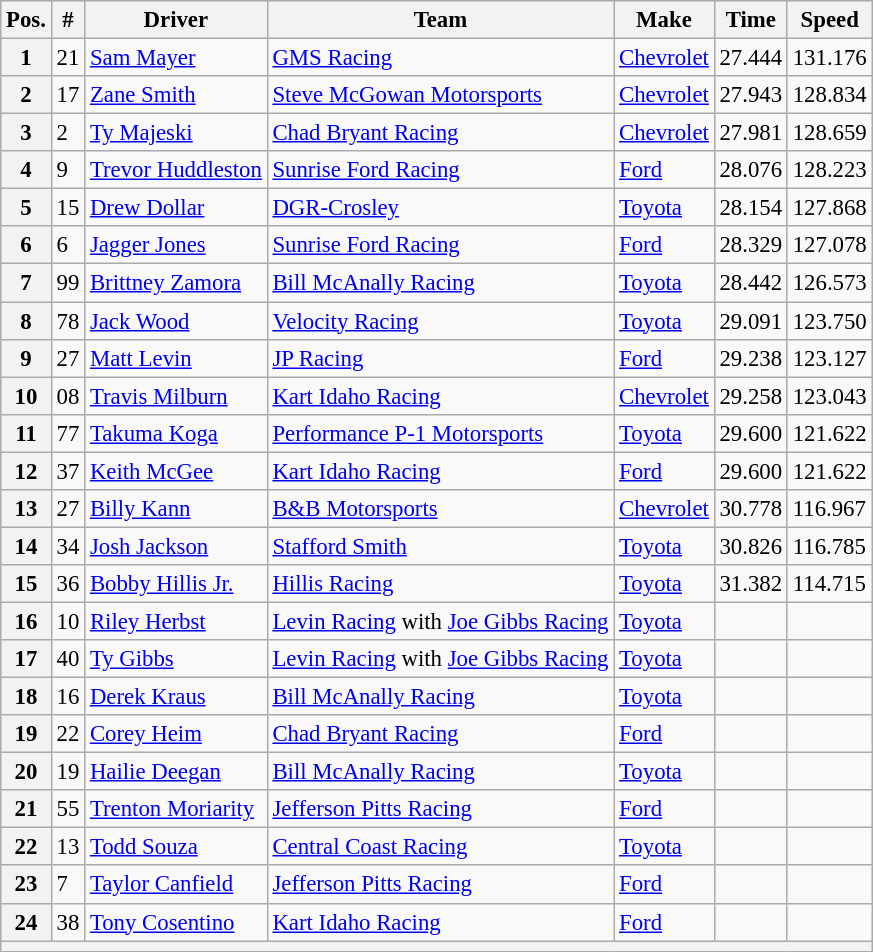<table class="wikitable" style="font-size:95%">
<tr>
<th>Pos.</th>
<th>#</th>
<th>Driver</th>
<th>Team</th>
<th>Make</th>
<th>Time</th>
<th>Speed</th>
</tr>
<tr>
<th>1</th>
<td>21</td>
<td><a href='#'>Sam Mayer</a></td>
<td><a href='#'>GMS Racing</a></td>
<td><a href='#'>Chevrolet</a></td>
<td>27.444</td>
<td>131.176</td>
</tr>
<tr>
<th>2</th>
<td>17</td>
<td><a href='#'>Zane Smith</a></td>
<td><a href='#'>Steve McGowan Motorsports</a></td>
<td><a href='#'>Chevrolet</a></td>
<td>27.943</td>
<td>128.834</td>
</tr>
<tr>
<th>3</th>
<td>2</td>
<td><a href='#'>Ty Majeski</a></td>
<td><a href='#'>Chad Bryant Racing</a></td>
<td><a href='#'>Chevrolet</a></td>
<td>27.981</td>
<td>128.659</td>
</tr>
<tr>
<th>4</th>
<td>9</td>
<td><a href='#'>Trevor Huddleston</a></td>
<td><a href='#'>Sunrise Ford Racing</a></td>
<td><a href='#'>Ford</a></td>
<td>28.076</td>
<td>128.223</td>
</tr>
<tr>
<th>5</th>
<td>15</td>
<td><a href='#'>Drew Dollar</a></td>
<td><a href='#'>DGR-Crosley</a></td>
<td><a href='#'>Toyota</a></td>
<td>28.154</td>
<td>127.868</td>
</tr>
<tr>
<th>6</th>
<td>6</td>
<td><a href='#'>Jagger Jones</a></td>
<td><a href='#'>Sunrise Ford Racing</a></td>
<td><a href='#'>Ford</a></td>
<td>28.329</td>
<td>127.078</td>
</tr>
<tr>
<th>7</th>
<td>99</td>
<td><a href='#'>Brittney Zamora</a></td>
<td><a href='#'>Bill McAnally Racing</a></td>
<td><a href='#'>Toyota</a></td>
<td>28.442</td>
<td>126.573</td>
</tr>
<tr>
<th>8</th>
<td>78</td>
<td><a href='#'>Jack Wood</a></td>
<td><a href='#'>Velocity Racing</a></td>
<td><a href='#'>Toyota</a></td>
<td>29.091</td>
<td>123.750</td>
</tr>
<tr>
<th>9</th>
<td>27</td>
<td><a href='#'>Matt Levin</a></td>
<td><a href='#'>JP Racing</a></td>
<td><a href='#'>Ford</a></td>
<td>29.238</td>
<td>123.127</td>
</tr>
<tr>
<th>10</th>
<td>08</td>
<td><a href='#'>Travis Milburn</a></td>
<td><a href='#'>Kart Idaho Racing</a></td>
<td><a href='#'>Chevrolet</a></td>
<td>29.258</td>
<td>123.043</td>
</tr>
<tr>
<th>11</th>
<td>77</td>
<td><a href='#'>Takuma Koga</a></td>
<td><a href='#'>Performance P-1 Motorsports</a></td>
<td><a href='#'>Toyota</a></td>
<td>29.600</td>
<td>121.622</td>
</tr>
<tr>
<th>12</th>
<td>37</td>
<td><a href='#'>Keith McGee</a></td>
<td><a href='#'>Kart Idaho Racing</a></td>
<td><a href='#'>Ford</a></td>
<td>29.600</td>
<td>121.622</td>
</tr>
<tr>
<th>13</th>
<td>27</td>
<td><a href='#'>Billy Kann</a></td>
<td><a href='#'>B&B Motorsports</a></td>
<td><a href='#'>Chevrolet</a></td>
<td>30.778</td>
<td>116.967</td>
</tr>
<tr>
<th>14</th>
<td>34</td>
<td><a href='#'>Josh Jackson</a></td>
<td><a href='#'>Stafford Smith</a></td>
<td><a href='#'>Toyota</a></td>
<td>30.826</td>
<td>116.785</td>
</tr>
<tr>
<th>15</th>
<td>36</td>
<td><a href='#'>Bobby Hillis Jr.</a></td>
<td><a href='#'>Hillis Racing</a></td>
<td><a href='#'>Toyota</a></td>
<td>31.382</td>
<td>114.715</td>
</tr>
<tr>
<th>16</th>
<td>10</td>
<td><a href='#'>Riley Herbst</a></td>
<td><a href='#'>Levin Racing</a> with <a href='#'>Joe Gibbs Racing</a></td>
<td><a href='#'>Toyota</a></td>
<td></td>
<td></td>
</tr>
<tr>
<th>17</th>
<td>40</td>
<td><a href='#'>Ty Gibbs</a></td>
<td><a href='#'>Levin Racing</a> with <a href='#'>Joe Gibbs Racing</a></td>
<td><a href='#'>Toyota</a></td>
<td></td>
<td></td>
</tr>
<tr>
<th>18</th>
<td>16</td>
<td><a href='#'>Derek Kraus</a></td>
<td><a href='#'>Bill McAnally Racing</a></td>
<td><a href='#'>Toyota</a></td>
<td></td>
<td></td>
</tr>
<tr>
<th>19</th>
<td>22</td>
<td><a href='#'>Corey Heim</a></td>
<td><a href='#'>Chad Bryant Racing</a></td>
<td><a href='#'>Ford</a></td>
<td></td>
<td></td>
</tr>
<tr>
<th>20</th>
<td>19</td>
<td><a href='#'>Hailie Deegan</a></td>
<td><a href='#'>Bill McAnally Racing</a></td>
<td><a href='#'>Toyota</a></td>
<td></td>
<td></td>
</tr>
<tr>
<th>21</th>
<td>55</td>
<td><a href='#'>Trenton Moriarity</a></td>
<td><a href='#'>Jefferson Pitts Racing</a></td>
<td><a href='#'>Ford</a></td>
<td></td>
<td></td>
</tr>
<tr>
<th>22</th>
<td>13</td>
<td><a href='#'>Todd Souza</a></td>
<td><a href='#'>Central Coast Racing</a></td>
<td><a href='#'>Toyota</a></td>
<td></td>
<td></td>
</tr>
<tr>
<th>23</th>
<td>7</td>
<td><a href='#'>Taylor Canfield</a></td>
<td><a href='#'>Jefferson Pitts Racing</a></td>
<td><a href='#'>Ford</a></td>
<td></td>
<td></td>
</tr>
<tr>
<th>24</th>
<td>38</td>
<td><a href='#'>Tony Cosentino</a></td>
<td><a href='#'>Kart Idaho Racing</a></td>
<td><a href='#'>Ford</a></td>
<td></td>
<td></td>
</tr>
<tr>
<th colspan="7"></th>
</tr>
</table>
